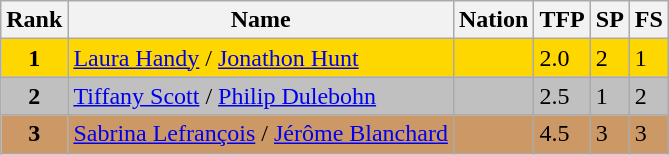<table class="wikitable">
<tr>
<th>Rank</th>
<th>Name</th>
<th>Nation</th>
<th>TFP</th>
<th>SP</th>
<th>FS</th>
</tr>
<tr bgcolor="gold">
<td align="center"><strong>1</strong></td>
<td><a href='#'>Laura Handy</a> / <a href='#'>Jonathon Hunt</a></td>
<td></td>
<td>2.0</td>
<td>2</td>
<td>1</td>
</tr>
<tr bgcolor="silver">
<td align="center"><strong>2</strong></td>
<td><a href='#'>Tiffany Scott</a> / <a href='#'>Philip Dulebohn</a></td>
<td></td>
<td>2.5</td>
<td>1</td>
<td>2</td>
</tr>
<tr bgcolor="cc9966">
<td align="center"><strong>3</strong></td>
<td><a href='#'>Sabrina Lefrançois</a> / <a href='#'>Jérôme Blanchard</a></td>
<td></td>
<td>4.5</td>
<td>3</td>
<td>3</td>
</tr>
</table>
